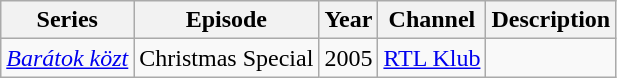<table class="wikitable">
<tr>
<th>Series</th>
<th>Episode</th>
<th>Year</th>
<th>Channel</th>
<th>Description</th>
</tr>
<tr>
<td><em><a href='#'>Barátok közt</a></em></td>
<td>Christmas Special</td>
<td>2005</td>
<td><a href='#'>RTL Klub</a></td>
<td></td>
</tr>
</table>
